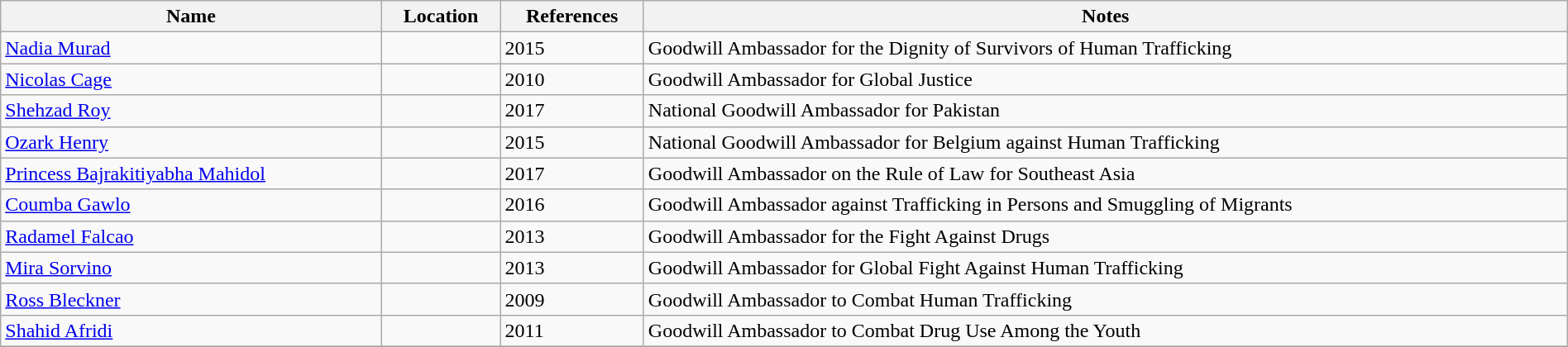<table class="wikitable sortable" style="width: 100%;">
<tr>
<th>Name</th>
<th>Location</th>
<th>References</th>
<th>Notes</th>
</tr>
<tr>
<td><a href='#'>Nadia Murad</a></td>
<td></td>
<td>2015</td>
<td>Goodwill Ambassador for the Dignity of Survivors of Human Trafficking</td>
</tr>
<tr>
<td><a href='#'>Nicolas Cage</a></td>
<td></td>
<td>2010</td>
<td>Goodwill Ambassador for Global Justice</td>
</tr>
<tr>
<td><a href='#'>Shehzad Roy</a></td>
<td></td>
<td>2017</td>
<td>National Goodwill Ambassador for Pakistan</td>
</tr>
<tr>
<td><a href='#'>Ozark Henry</a></td>
<td></td>
<td>2015</td>
<td>National Goodwill Ambassador for Belgium against Human Trafficking</td>
</tr>
<tr>
<td><a href='#'>Princess Bajrakitiyabha Mahidol</a></td>
<td></td>
<td>2017</td>
<td>Goodwill Ambassador on the Rule of Law for Southeast Asia</td>
</tr>
<tr>
<td><a href='#'>Coumba Gawlo</a></td>
<td></td>
<td>2016</td>
<td>Goodwill Ambassador against Trafficking in Persons and Smuggling of Migrants</td>
</tr>
<tr>
<td><a href='#'>Radamel Falcao</a></td>
<td></td>
<td>2013</td>
<td>Goodwill Ambassador for the Fight Against Drugs</td>
</tr>
<tr>
<td><a href='#'>Mira Sorvino</a></td>
<td></td>
<td>2013</td>
<td>Goodwill Ambassador for Global Fight Against Human Trafficking</td>
</tr>
<tr>
<td><a href='#'>Ross Bleckner</a></td>
<td></td>
<td>2009</td>
<td>Goodwill Ambassador to Combat Human Trafficking</td>
</tr>
<tr>
<td><a href='#'>Shahid Afridi</a></td>
<td></td>
<td>2011</td>
<td>Goodwill Ambassador to Combat Drug Use Among the Youth</td>
</tr>
<tr>
</tr>
</table>
